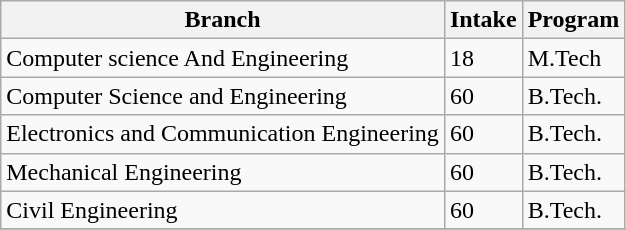<table class="wikitable" border="1">
<tr>
<th>Branch</th>
<th>Intake</th>
<th>Program</th>
</tr>
<tr>
<td>Computer science And Engineering</td>
<td>18</td>
<td>M.Tech</td>
</tr>
<tr>
<td>Computer Science and Engineering</td>
<td>60</td>
<td>B.Tech.</td>
</tr>
<tr>
<td>Electronics and Communication Engineering</td>
<td>60</td>
<td>B.Tech.</td>
</tr>
<tr>
<td>Mechanical Engineering</td>
<td>60</td>
<td>B.Tech.</td>
</tr>
<tr>
<td>Civil Engineering</td>
<td>60</td>
<td>B.Tech.</td>
</tr>
<tr>
</tr>
</table>
